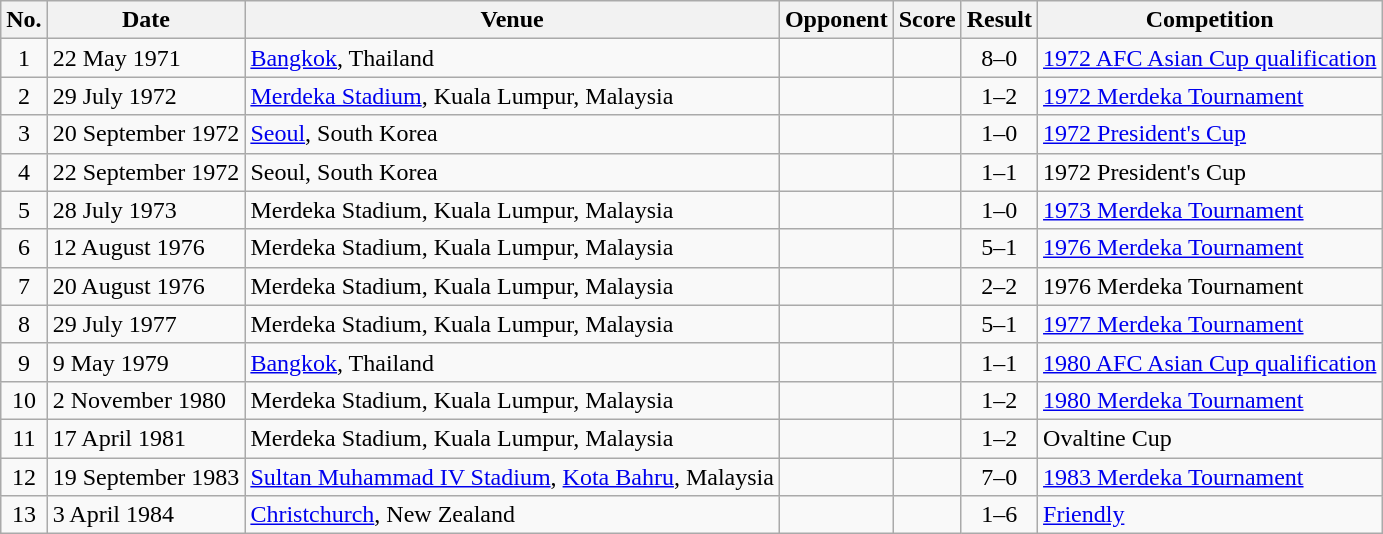<table class="wikitable sortable">
<tr>
<th scope="col">No.</th>
<th scope="col">Date</th>
<th scope="col">Venue</th>
<th scope="col">Opponent</th>
<th scope="col">Score</th>
<th scope="col">Result</th>
<th scope="col">Competition</th>
</tr>
<tr>
<td align="center">1</td>
<td>22 May 1971</td>
<td><a href='#'>Bangkok</a>, Thailand</td>
<td></td>
<td></td>
<td align="center">8–0</td>
<td><a href='#'>1972 AFC Asian Cup qualification</a></td>
</tr>
<tr>
<td align="center">2</td>
<td>29 July 1972</td>
<td><a href='#'>Merdeka Stadium</a>, Kuala Lumpur, Malaysia</td>
<td></td>
<td></td>
<td align="center">1–2</td>
<td><a href='#'>1972 Merdeka Tournament</a></td>
</tr>
<tr>
<td align="center">3</td>
<td>20 September 1972</td>
<td><a href='#'>Seoul</a>, South Korea</td>
<td></td>
<td></td>
<td align="center">1–0</td>
<td><a href='#'>1972 President's Cup</a></td>
</tr>
<tr>
<td align="center">4</td>
<td>22 September 1972</td>
<td>Seoul, South Korea</td>
<td></td>
<td></td>
<td align="center">1–1</td>
<td>1972 President's Cup</td>
</tr>
<tr>
<td align="center">5</td>
<td>28 July 1973</td>
<td>Merdeka Stadium, Kuala Lumpur, Malaysia</td>
<td></td>
<td></td>
<td align="center">1–0</td>
<td><a href='#'>1973 Merdeka Tournament</a></td>
</tr>
<tr>
<td align="center">6</td>
<td>12 August 1976</td>
<td>Merdeka Stadium, Kuala Lumpur, Malaysia</td>
<td></td>
<td></td>
<td align="center">5–1</td>
<td><a href='#'>1976 Merdeka Tournament</a></td>
</tr>
<tr>
<td align="center">7</td>
<td>20 August 1976</td>
<td>Merdeka Stadium, Kuala Lumpur, Malaysia</td>
<td></td>
<td></td>
<td align="center">2–2</td>
<td>1976 Merdeka Tournament</td>
</tr>
<tr>
<td align="center">8</td>
<td>29 July 1977</td>
<td>Merdeka Stadium, Kuala Lumpur, Malaysia</td>
<td></td>
<td></td>
<td align="center">5–1</td>
<td><a href='#'>1977 Merdeka Tournament</a></td>
</tr>
<tr>
<td align="center">9</td>
<td>9 May 1979</td>
<td><a href='#'>Bangkok</a>, Thailand</td>
<td></td>
<td></td>
<td align="center">1–1</td>
<td><a href='#'>1980 AFC Asian Cup qualification</a></td>
</tr>
<tr>
<td align="center">10</td>
<td>2 November 1980</td>
<td>Merdeka Stadium, Kuala Lumpur, Malaysia</td>
<td></td>
<td></td>
<td align="center">1–2</td>
<td><a href='#'>1980 Merdeka Tournament</a></td>
</tr>
<tr>
<td align="center">11</td>
<td>17 April 1981</td>
<td>Merdeka Stadium, Kuala Lumpur, Malaysia</td>
<td></td>
<td></td>
<td align="center">1–2</td>
<td>Ovaltine Cup</td>
</tr>
<tr>
<td align="center">12</td>
<td>19 September 1983</td>
<td><a href='#'>Sultan Muhammad IV Stadium</a>, <a href='#'>Kota Bahru</a>, Malaysia</td>
<td></td>
<td></td>
<td align="center">7–0</td>
<td><a href='#'>1983 Merdeka Tournament</a></td>
</tr>
<tr>
<td align="center">13</td>
<td>3 April 1984</td>
<td><a href='#'>Christchurch</a>, New Zealand</td>
<td></td>
<td></td>
<td align="center">1–6</td>
<td><a href='#'>Friendly</a></td>
</tr>
</table>
